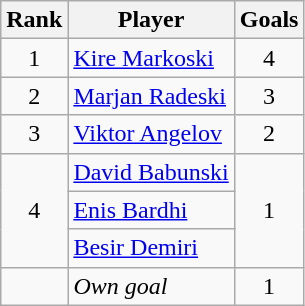<table class="wikitable">
<tr>
<th>Rank</th>
<th>Player</th>
<th>Goals</th>
</tr>
<tr>
<td align=center>1</td>
<td><a href='#'>Kire Markoski</a></td>
<td align=center>4</td>
</tr>
<tr>
<td align=center>2</td>
<td><a href='#'>Marjan Radeski</a></td>
<td align=center>3</td>
</tr>
<tr>
<td align=center>3</td>
<td><a href='#'>Viktor Angelov</a></td>
<td align=center>2</td>
</tr>
<tr>
<td align=center rowspan=3>4</td>
<td><a href='#'>David Babunski</a></td>
<td align=center rowspan=3>1</td>
</tr>
<tr>
<td><a href='#'>Enis Bardhi</a></td>
</tr>
<tr>
<td><a href='#'>Besir Demiri</a></td>
</tr>
<tr>
<td></td>
<td><em>Own goal</em></td>
<td align=center>1</td>
</tr>
</table>
